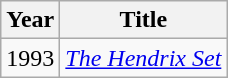<table class="wikitable">
<tr>
<th>Year</th>
<th>Title</th>
</tr>
<tr>
<td>1993</td>
<td><em><a href='#'>The Hendrix Set</a></em></td>
</tr>
</table>
